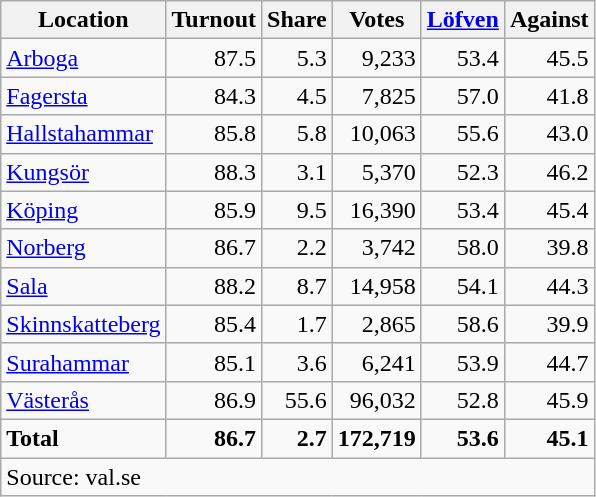<table class="wikitable sortable" style=text-align:right>
<tr>
<th>Location</th>
<th>Turnout</th>
<th>Share</th>
<th>Votes</th>
<th><a href='#'>Löfven</a></th>
<th>Against</th>
</tr>
<tr>
<td align=left><a href='#'>Arboga</a></td>
<td>87.5</td>
<td>5.3</td>
<td>9,233</td>
<td>53.4</td>
<td>45.5</td>
</tr>
<tr>
<td align=left><a href='#'>Fagersta</a></td>
<td>84.3</td>
<td>4.5</td>
<td>7,825</td>
<td>57.0</td>
<td>41.8</td>
</tr>
<tr>
<td align=left><a href='#'>Hallstahammar</a></td>
<td>85.8</td>
<td>5.8</td>
<td>10,063</td>
<td>55.6</td>
<td>43.0</td>
</tr>
<tr>
<td align=left><a href='#'>Kungsör</a></td>
<td>88.3</td>
<td>3.1</td>
<td>5,370</td>
<td>52.3</td>
<td>46.2</td>
</tr>
<tr>
<td align=left><a href='#'>Köping</a></td>
<td>85.9</td>
<td>9.5</td>
<td>16,390</td>
<td>53.4</td>
<td>45.4</td>
</tr>
<tr>
<td align=left><a href='#'>Norberg</a></td>
<td>86.7</td>
<td>2.2</td>
<td>3,742</td>
<td>58.0</td>
<td>39.8</td>
</tr>
<tr>
<td align=left><a href='#'>Sala</a></td>
<td>88.2</td>
<td>8.7</td>
<td>14,958</td>
<td>54.1</td>
<td>44.3</td>
</tr>
<tr>
<td align=left><a href='#'>Skinnskatteberg</a></td>
<td>85.4</td>
<td>1.7</td>
<td>2,865</td>
<td>58.6</td>
<td>39.9</td>
</tr>
<tr>
<td align=left><a href='#'>Surahammar</a></td>
<td>85.1</td>
<td>3.6</td>
<td>6,241</td>
<td>53.9</td>
<td>44.7</td>
</tr>
<tr>
<td align=left><a href='#'>Västerås</a></td>
<td>86.9</td>
<td>55.6</td>
<td>96,032</td>
<td>52.8</td>
<td>45.9</td>
</tr>
<tr>
<td align=left><strong>Total</strong></td>
<td><strong>86.7</strong></td>
<td><strong>2.7</strong></td>
<td><strong>172,719</strong></td>
<td><strong>53.6</strong></td>
<td><strong>45.1</strong></td>
</tr>
<tr>
<td align=left colspan=6>Source: val.se</td>
</tr>
</table>
